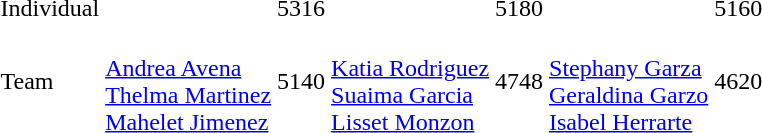<table>
<tr>
<td>Individual</td>
<td></td>
<td>5316</td>
<td></td>
<td>5180</td>
<td></td>
<td>5160</td>
</tr>
<tr>
<td>Team</td>
<td><br><a href='#'>Andrea Avena</a><br><a href='#'>Thelma Martinez</a><br><a href='#'>Mahelet Jimenez</a></td>
<td>5140</td>
<td><br><a href='#'>Katia Rodriguez</a><br><a href='#'>Suaima Garcia</a><br><a href='#'>Lisset Monzon</a></td>
<td>4748</td>
<td><br><a href='#'>Stephany Garza</a><br><a href='#'>Geraldina Garzo</a><br><a href='#'>Isabel Herrarte</a></td>
<td>4620</td>
</tr>
</table>
